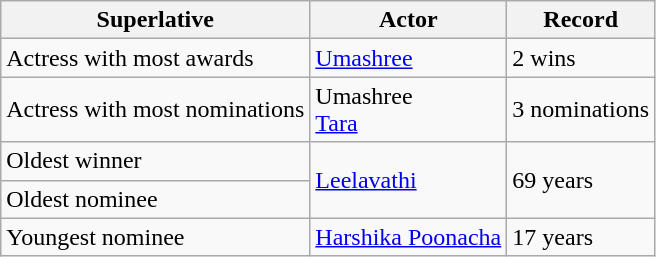<table class="wikitable sortable">
<tr>
<th>Superlative</th>
<th>Actor</th>
<th>Record</th>
</tr>
<tr>
<td>Actress with most awards</td>
<td><a href='#'>Umashree</a></td>
<td>2 wins</td>
</tr>
<tr>
<td>Actress with most nominations</td>
<td>Umashree<br><a href='#'>Tara</a></td>
<td>3 nominations</td>
</tr>
<tr>
<td>Oldest winner</td>
<td rowspan="2"><a href='#'>Leelavathi</a></td>
<td rowspan="2">69 years</td>
</tr>
<tr>
<td>Oldest nominee</td>
</tr>
<tr>
<td>Youngest nominee</td>
<td><a href='#'>Harshika Poonacha</a></td>
<td>17 years</td>
</tr>
</table>
